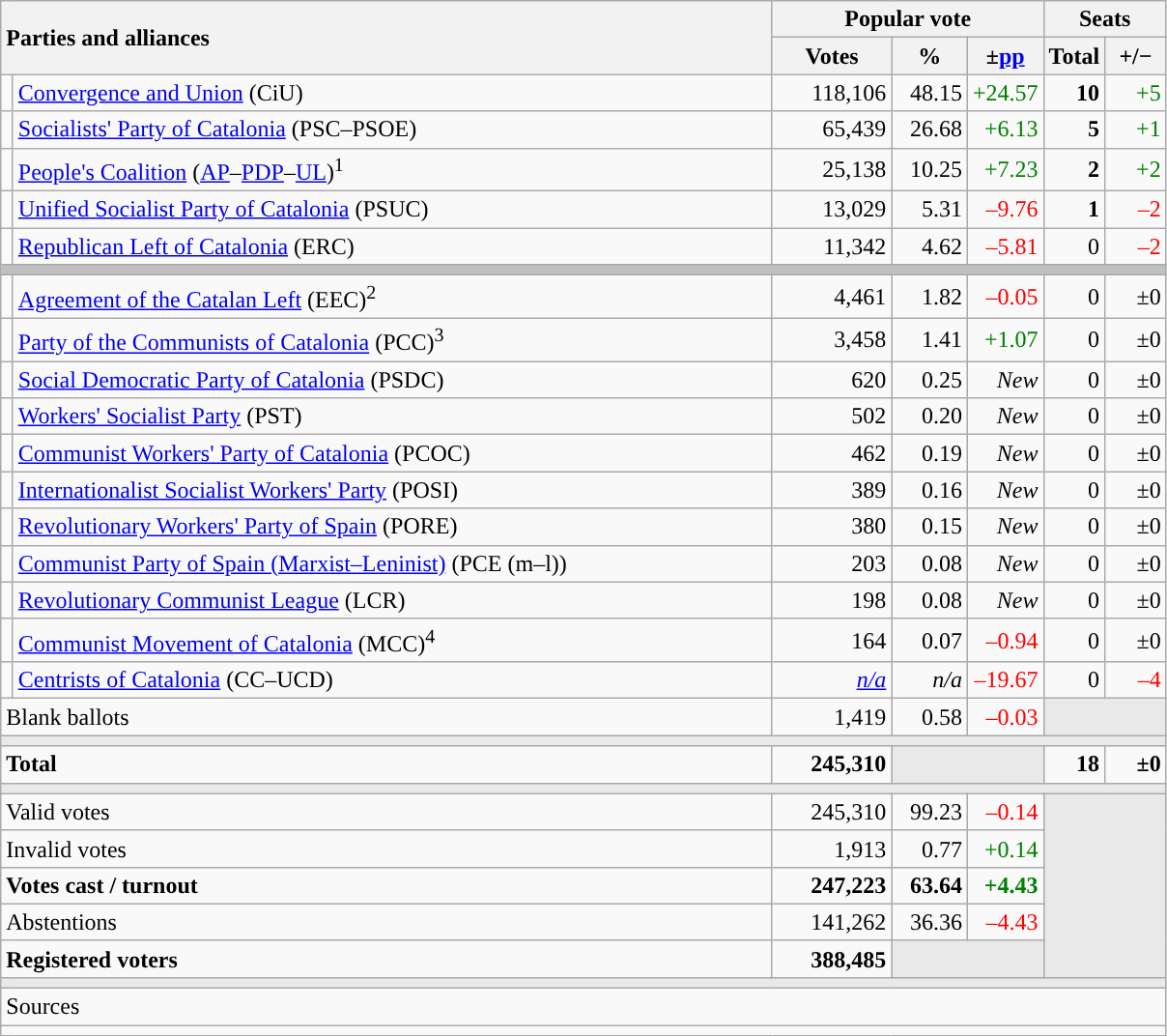<table class="wikitable" style="text-align:right;">
<tr>
<th style="text-align:left;" rowspan="2" colspan="2" width="525">Parties and alliances</th>
<th colspan="3">Popular vote</th>
<th colspan="2">Seats</th>
</tr>
<tr>
<th width="75">Votes</th>
<th width="45">%</th>
<th width="45">±<a href='#'>pp</a></th>
<th width="35">Total</th>
<th width="35">+/−</th>
</tr>
<tr>
<td width="1" style="color:inherit;background:"></td>
<td align="left"><a href='#'>Convergence and Union</a> (CiU)</td>
<td>118,106</td>
<td>48.15</td>
<td style="color:green;">+24.57</td>
<td><strong>10</strong></td>
<td style="color:green;">+5</td>
</tr>
<tr>
<td style="color:inherit;background:"></td>
<td align="left"><a href='#'>Socialists' Party of Catalonia</a> (PSC–PSOE)</td>
<td>65,439</td>
<td>26.68</td>
<td style="color:green;">+6.13</td>
<td><strong>5</strong></td>
<td style="color:green;">+1</td>
</tr>
<tr>
<td style="color:inherit;background:"></td>
<td align="left"><a href='#'>People's Coalition</a> (<a href='#'>AP</a>–<a href='#'>PDP</a>–<a href='#'>UL</a>)<sup>1</sup></td>
<td>25,138</td>
<td>10.25</td>
<td style="color:green;">+7.23</td>
<td><strong>2</strong></td>
<td style="color:green;">+2</td>
</tr>
<tr>
<td style="color:inherit;background:"></td>
<td align="left"><a href='#'>Unified Socialist Party of Catalonia</a> (PSUC)</td>
<td>13,029</td>
<td>5.31</td>
<td style="color:red;">–9.76</td>
<td><strong>1</strong></td>
<td style="color:red;">–2</td>
</tr>
<tr>
<td style="color:inherit;background:"></td>
<td align="left"><a href='#'>Republican Left of Catalonia</a> (ERC)</td>
<td>11,342</td>
<td>4.62</td>
<td style="color:red;">–5.81</td>
<td>0</td>
<td style="color:red;">–2</td>
</tr>
<tr>
<td colspan="7" bgcolor="#C0C0C0"></td>
</tr>
<tr>
<td style="color:inherit;background:"></td>
<td align="left"><a href='#'>Agreement of the Catalan Left</a> (EEC)<sup>2</sup></td>
<td>4,461</td>
<td>1.82</td>
<td style="color:red;">–0.05</td>
<td>0</td>
<td>±0</td>
</tr>
<tr>
<td style="color:inherit;background:"></td>
<td align="left"><a href='#'>Party of the Communists of Catalonia</a> (PCC)<sup>3</sup></td>
<td>3,458</td>
<td>1.41</td>
<td style="color:green;">+1.07</td>
<td>0</td>
<td>±0</td>
</tr>
<tr>
<td style="color:inherit;background:"></td>
<td align="left"><a href='#'>Social Democratic Party of Catalonia</a> (PSDC)</td>
<td>620</td>
<td>0.25</td>
<td><em>New</em></td>
<td>0</td>
<td>±0</td>
</tr>
<tr>
<td style="color:inherit;background:"></td>
<td align="left"><a href='#'>Workers' Socialist Party</a> (PST)</td>
<td>502</td>
<td>0.20</td>
<td><em>New</em></td>
<td>0</td>
<td>±0</td>
</tr>
<tr>
<td style="color:inherit;background:"></td>
<td align="left"><a href='#'>Communist Workers' Party of Catalonia</a> (PCOC)</td>
<td>462</td>
<td>0.19</td>
<td><em>New</em></td>
<td>0</td>
<td>±0</td>
</tr>
<tr>
<td style="color:inherit;background:"></td>
<td align="left"><a href='#'>Internationalist Socialist Workers' Party</a> (POSI)</td>
<td>389</td>
<td>0.16</td>
<td><em>New</em></td>
<td>0</td>
<td>±0</td>
</tr>
<tr>
<td style="color:inherit;background:"></td>
<td align="left"><a href='#'>Revolutionary Workers' Party of Spain</a> (PORE)</td>
<td>380</td>
<td>0.15</td>
<td><em>New</em></td>
<td>0</td>
<td>±0</td>
</tr>
<tr>
<td style="color:inherit;background:"></td>
<td align="left"><a href='#'>Communist Party of Spain (Marxist–Leninist)</a> (PCE (m–l))</td>
<td>203</td>
<td>0.08</td>
<td><em>New</em></td>
<td>0</td>
<td>±0</td>
</tr>
<tr>
<td style="color:inherit;background:"></td>
<td align="left"><a href='#'>Revolutionary Communist League</a> (LCR)</td>
<td>198</td>
<td>0.08</td>
<td><em>New</em></td>
<td>0</td>
<td>±0</td>
</tr>
<tr>
<td style="color:inherit;background:"></td>
<td align="left"><a href='#'>Communist Movement of Catalonia</a> (MCC)<sup>4</sup></td>
<td>164</td>
<td>0.07</td>
<td style="color:red;">–0.94</td>
<td>0</td>
<td>±0</td>
</tr>
<tr>
<td style="color:inherit;background:"></td>
<td align="left"><a href='#'>Centrists of Catalonia</a> (CC–UCD)</td>
<td><em><a href='#'>n/a</a></em></td>
<td><em>n/a</em></td>
<td style="color:red;">–19.67</td>
<td>0</td>
<td style="color:red;">–4</td>
</tr>
<tr>
<td align="left" colspan="2">Blank ballots</td>
<td>1,419</td>
<td>0.58</td>
<td style="color:red;">–0.03</td>
<td bgcolor="#E9E9E9" colspan="2"></td>
</tr>
<tr>
<td colspan="7" bgcolor="#E9E9E9"></td>
</tr>
<tr style="font-weight:bold;">
<td align="left" colspan="2">Total</td>
<td>245,310</td>
<td bgcolor="#E9E9E9" colspan="2"></td>
<td>18</td>
<td>±0</td>
</tr>
<tr>
<td colspan="7" bgcolor="#E9E9E9"></td>
</tr>
<tr>
<td align="left" colspan="2">Valid votes</td>
<td>245,310</td>
<td>99.23</td>
<td style="color:red;">–0.14</td>
<td bgcolor="#E9E9E9" colspan="2" rowspan="5"></td>
</tr>
<tr>
<td align="left" colspan="2">Invalid votes</td>
<td>1,913</td>
<td>0.77</td>
<td style="color:green;">+0.14</td>
</tr>
<tr style="font-weight:bold;">
<td align="left" colspan="2">Votes cast / turnout</td>
<td>247,223</td>
<td>63.64</td>
<td style="color:green;">+4.43</td>
</tr>
<tr>
<td align="left" colspan="2">Abstentions</td>
<td>141,262</td>
<td>36.36</td>
<td style="color:red;">–4.43</td>
</tr>
<tr style="font-weight:bold;">
<td align="left" colspan="2">Registered voters</td>
<td>388,485</td>
<td bgcolor="#E9E9E9" colspan="2"></td>
</tr>
<tr>
<td colspan="7" bgcolor="#E9E9E9"></td>
</tr>
<tr>
<td align="left" colspan="7">Sources</td>
</tr>
<tr>
<td colspan="7" style="text-align:left; max-width:790px;"></td>
</tr>
</table>
